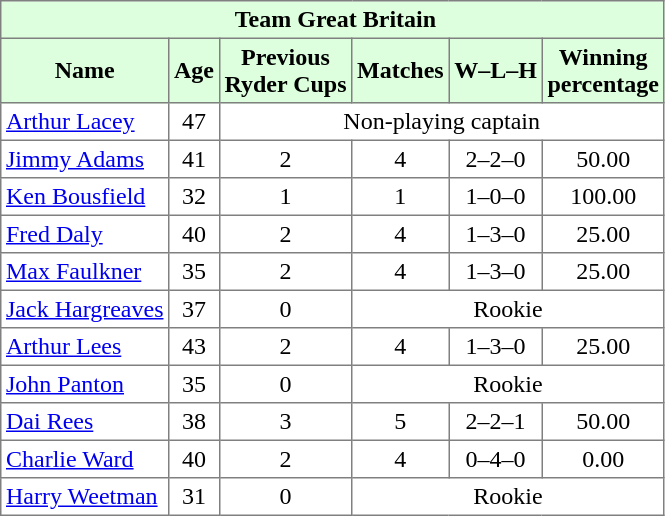<table border="1" cellpadding="3" style="border-collapse: collapse;text-align:center">
<tr style="background:#dfd;">
<td colspan="6"> <strong>Team Great Britain</strong></td>
</tr>
<tr style="background:#dfd;">
<th>Name</th>
<th>Age</th>
<th>Previous<br>Ryder Cups</th>
<th>Matches</th>
<th>W–L–H</th>
<th>Winning<br>percentage</th>
</tr>
<tr>
<td align=left> <a href='#'>Arthur Lacey</a></td>
<td>47</td>
<td colspan="4">Non-playing captain</td>
</tr>
<tr>
<td align=left> <a href='#'>Jimmy Adams</a></td>
<td>41</td>
<td>2</td>
<td>4</td>
<td>2–2–0</td>
<td>50.00</td>
</tr>
<tr>
<td align=left> <a href='#'>Ken Bousfield</a></td>
<td>32</td>
<td>1</td>
<td>1</td>
<td>1–0–0</td>
<td>100.00</td>
</tr>
<tr>
<td align=left> <a href='#'>Fred Daly</a></td>
<td>40</td>
<td>2</td>
<td>4</td>
<td>1–3–0</td>
<td>25.00</td>
</tr>
<tr>
<td align=left> <a href='#'>Max Faulkner</a></td>
<td>35</td>
<td>2</td>
<td>4</td>
<td>1–3–0</td>
<td>25.00</td>
</tr>
<tr>
<td align=left> <a href='#'>Jack Hargreaves</a></td>
<td>37</td>
<td>0</td>
<td colspan="3">Rookie</td>
</tr>
<tr>
<td align=left> <a href='#'>Arthur Lees</a></td>
<td>43</td>
<td>2</td>
<td>4</td>
<td>1–3–0</td>
<td>25.00</td>
</tr>
<tr>
<td align=left> <a href='#'>John Panton</a></td>
<td>35</td>
<td>0</td>
<td colspan="3">Rookie</td>
</tr>
<tr>
<td align=left> <a href='#'>Dai Rees</a></td>
<td>38</td>
<td>3</td>
<td>5</td>
<td>2–2–1</td>
<td>50.00</td>
</tr>
<tr>
<td align=left> <a href='#'>Charlie Ward</a></td>
<td>40</td>
<td>2</td>
<td>4</td>
<td>0–4–0</td>
<td>0.00</td>
</tr>
<tr>
<td align=left> <a href='#'>Harry Weetman</a></td>
<td>31</td>
<td>0</td>
<td colspan="3">Rookie</td>
</tr>
</table>
